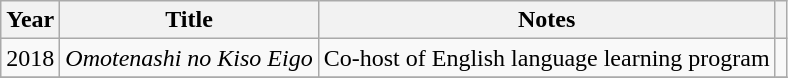<table class="wikitable">
<tr>
<th>Year</th>
<th>Title</th>
<th>Notes</th>
<th></th>
</tr>
<tr>
<td>2018</td>
<td><em>Omotenashi no Kiso Eigo</em></td>
<td>Co-host of English language learning program</td>
<td></td>
</tr>
<tr>
</tr>
</table>
